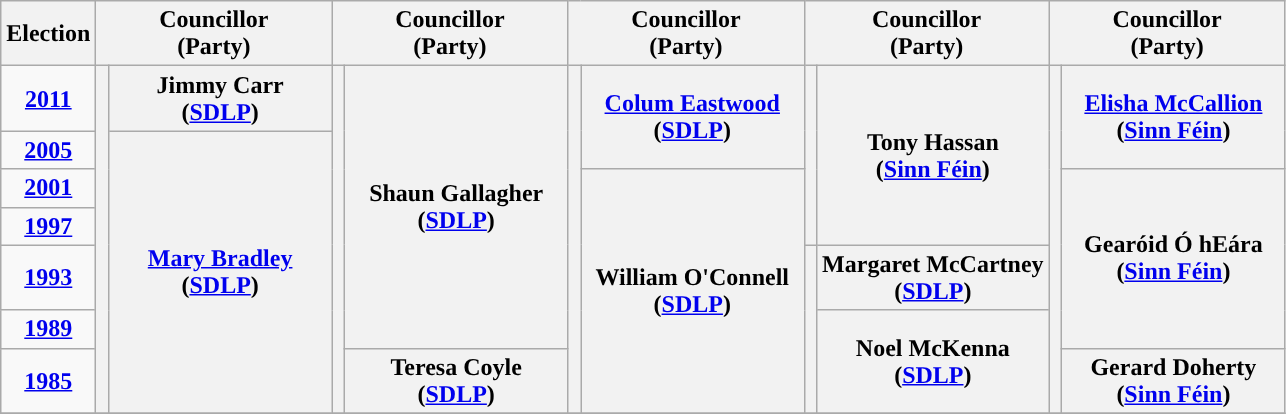<table class="wikitable" style="text-align:center">
<tr>
<th scope="col" width="50">Election</th>
<th scope="col" width="150" colspan = "2">Councillor<br> (Party)</th>
<th scope="col" width="150" colspan = "2">Councillor<br> (Party)</th>
<th scope="col" width="150" colspan = "2">Councillor<br> (Party)</th>
<th scope="col" width="150" colspan = "2">Councillor<br> (Party)</th>
<th scope="col" width="150" colspan = "2">Councillor<br> (Party)</th>
</tr>
<tr>
<td><strong><a href='#'>2011</a></strong></td>
<th rowspan="7" width="1" style="background-color: "></th>
<th rowspan = "1">Jimmy Carr <br> (<a href='#'>SDLP</a>)</th>
<th rowspan="7" width="1" style="background-color: "></th>
<th rowspan = "6">Shaun Gallagher <br> (<a href='#'>SDLP</a>)</th>
<th rowspan="7" width="1" style="background-color: "></th>
<th rowspan = "2"><a href='#'>Colum Eastwood</a> <br> (<a href='#'>SDLP</a>)</th>
<th rowspan="4" width="1" style="background-color: "></th>
<th rowspan = "4">Tony Hassan <br> (<a href='#'>Sinn Féin</a>)</th>
<th rowspan="7" width="1" style="background-color: "></th>
<th rowspan = "2"><a href='#'>Elisha McCallion</a> <br> (<a href='#'>Sinn Féin</a>)</th>
</tr>
<tr>
<td><strong><a href='#'>2005</a></strong></td>
<th rowspan = "6"><a href='#'>Mary Bradley</a> <br> (<a href='#'>SDLP</a>)</th>
</tr>
<tr>
<td><strong><a href='#'>2001</a></strong></td>
<th rowspan = "5">William O'Connell <br> (<a href='#'>SDLP</a>)</th>
<th rowspan = "4">Gearóid Ó hEára <br> (<a href='#'>Sinn Féin</a>)</th>
</tr>
<tr>
<td><strong><a href='#'>1997</a></strong></td>
</tr>
<tr>
<td><strong><a href='#'>1993</a></strong></td>
<th rowspan="3" width="1" style="background-color: "></th>
<th rowspan = "1">Margaret McCartney <br> (<a href='#'>SDLP</a>)</th>
</tr>
<tr>
<td><strong><a href='#'>1989</a></strong></td>
<th rowspan = "2">Noel McKenna <br> (<a href='#'>SDLP</a>)</th>
</tr>
<tr>
<td><strong><a href='#'>1985</a></strong></td>
<th rowspan = "1">Teresa Coyle <br> (<a href='#'>SDLP</a>)</th>
<th rowspan = "1">Gerard Doherty <br> (<a href='#'>Sinn Féin</a>)</th>
</tr>
<tr>
</tr>
</table>
